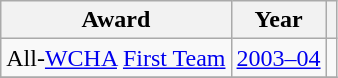<table class="wikitable">
<tr>
<th>Award</th>
<th>Year</th>
<th></th>
</tr>
<tr>
<td>All-<a href='#'>WCHA</a> <a href='#'>First Team</a></td>
<td><a href='#'>2003–04</a></td>
<td></td>
</tr>
<tr>
</tr>
</table>
